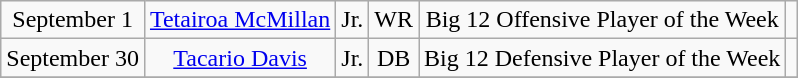<table class="wikitable sortable sortable" style="text-align: center">
<tr>
<td>September 1</td>
<td><a href='#'>Tetairoa McMillan</a></td>
<td>Jr.</td>
<td>WR</td>
<td>Big 12 Offensive Player of the Week</td>
<td></td>
</tr>
<tr>
<td>September 30</td>
<td><a href='#'>Tacario Davis</a></td>
<td>Jr.</td>
<td>DB</td>
<td>Big 12 Defensive Player of the Week</td>
<td></td>
</tr>
<tr>
</tr>
</table>
